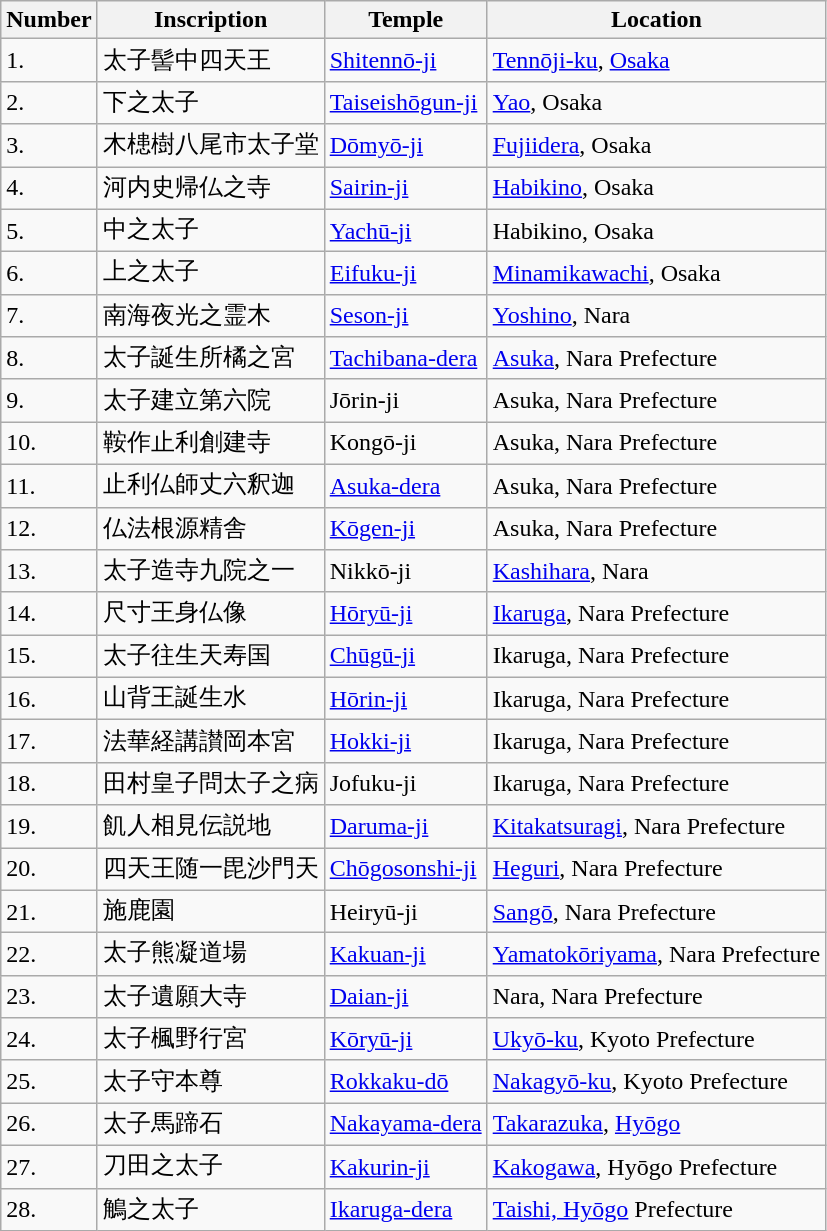<table class="wikitable">
<tr>
<th>Number</th>
<th>Inscription</th>
<th>Temple</th>
<th>Location</th>
</tr>
<tr>
<td>1.</td>
<td>太子髻中四天王</td>
<td><a href='#'>Shitennō-ji</a></td>
<td><a href='#'>Tennōji-ku</a>, <a href='#'>Osaka</a></td>
</tr>
<tr>
<td>2.</td>
<td>下之太子</td>
<td><a href='#'>Taiseishōgun-ji</a></td>
<td><a href='#'>Yao</a>, Osaka</td>
</tr>
<tr>
<td>3.</td>
<td>木槵樹八尾市太子堂</td>
<td><a href='#'>Dōmyō-ji</a></td>
<td><a href='#'>Fujiidera</a>, Osaka</td>
</tr>
<tr>
<td>4.</td>
<td>河内史帰仏之寺</td>
<td><a href='#'>Sairin-ji</a></td>
<td><a href='#'>Habikino</a>, Osaka</td>
</tr>
<tr>
<td>5.</td>
<td>中之太子</td>
<td><a href='#'>Yachū-ji</a></td>
<td>Habikino, Osaka</td>
</tr>
<tr>
<td>6.</td>
<td>上之太子</td>
<td><a href='#'>Eifuku-ji</a></td>
<td><a href='#'>Minamikawachi</a>, Osaka</td>
</tr>
<tr>
<td>7.</td>
<td>南海夜光之霊木</td>
<td><a href='#'>Seson-ji</a></td>
<td><a href='#'>Yoshino</a>, Nara</td>
</tr>
<tr>
<td>8.</td>
<td>太子誕生所橘之宮</td>
<td><a href='#'>Tachibana-dera</a></td>
<td><a href='#'>Asuka</a>, Nara Prefecture</td>
</tr>
<tr>
<td>9.</td>
<td>太子建立第六院</td>
<td>Jōrin-ji</td>
<td>Asuka, Nara Prefecture</td>
</tr>
<tr>
<td>10.</td>
<td>鞍作止利創建寺</td>
<td>Kongō-ji</td>
<td>Asuka, Nara Prefecture</td>
</tr>
<tr>
<td>11.</td>
<td>止利仏師丈六釈迦</td>
<td><a href='#'>Asuka-dera</a></td>
<td>Asuka, Nara Prefecture</td>
</tr>
<tr>
<td>12.</td>
<td>仏法根源精舎</td>
<td><a href='#'>Kōgen-ji</a></td>
<td>Asuka, Nara Prefecture</td>
</tr>
<tr>
<td>13.</td>
<td>太子造寺九院之一</td>
<td>Nikkō-ji</td>
<td><a href='#'>Kashihara</a>, Nara</td>
</tr>
<tr>
<td>14.</td>
<td>尺寸王身仏像</td>
<td><a href='#'>Hōryū-ji</a></td>
<td><a href='#'>Ikaruga</a>, Nara Prefecture</td>
</tr>
<tr>
<td>15.</td>
<td>太子往生天寿国</td>
<td><a href='#'>Chūgū-ji</a></td>
<td>Ikaruga, Nara Prefecture</td>
</tr>
<tr>
<td>16.</td>
<td>山背王誕生水</td>
<td><a href='#'>Hōrin-ji</a></td>
<td>Ikaruga, Nara Prefecture</td>
</tr>
<tr>
<td>17.</td>
<td>法華経講讃岡本宮</td>
<td><a href='#'>Hokki-ji</a></td>
<td>Ikaruga, Nara Prefecture</td>
</tr>
<tr>
<td>18.</td>
<td>田村皇子問太子之病</td>
<td>Jofuku-ji</td>
<td>Ikaruga, Nara Prefecture</td>
</tr>
<tr>
<td>19.</td>
<td>飢人相見伝説地</td>
<td><a href='#'>Daruma-ji</a></td>
<td><a href='#'>Kitakatsuragi</a>, Nara Prefecture</td>
</tr>
<tr>
<td>20.</td>
<td>四天王随一毘沙門天</td>
<td><a href='#'>Chōgosonshi-ji</a></td>
<td><a href='#'>Heguri</a>, Nara Prefecture</td>
</tr>
<tr>
<td>21.</td>
<td>施鹿園</td>
<td>Heiryū-ji</td>
<td><a href='#'>Sangō</a>, Nara Prefecture</td>
</tr>
<tr>
<td>22.</td>
<td>太子熊凝道場</td>
<td><a href='#'>Kakuan-ji</a></td>
<td><a href='#'>Yamatokōriyama</a>, Nara Prefecture</td>
</tr>
<tr>
<td>23.</td>
<td>太子遺願大寺</td>
<td><a href='#'>Daian-ji</a></td>
<td>Nara, Nara Prefecture</td>
</tr>
<tr>
<td>24.</td>
<td>太子楓野行宮</td>
<td><a href='#'>Kōryū-ji</a></td>
<td><a href='#'>Ukyō-ku</a>, Kyoto Prefecture</td>
</tr>
<tr>
<td>25.</td>
<td>太子守本尊</td>
<td><a href='#'>Rokkaku-dō</a></td>
<td><a href='#'>Nakagyō-ku</a>, Kyoto Prefecture</td>
</tr>
<tr>
<td>26.</td>
<td>太子馬蹄石</td>
<td><a href='#'>Nakayama-dera</a></td>
<td><a href='#'>Takarazuka</a>, <a href='#'>Hyōgo</a></td>
</tr>
<tr>
<td>27.</td>
<td>刀田之太子</td>
<td><a href='#'>Kakurin-ji</a></td>
<td><a href='#'>Kakogawa</a>, Hyōgo Prefecture</td>
</tr>
<tr>
<td>28.</td>
<td>鵤之太子</td>
<td><a href='#'>Ikaruga-dera</a></td>
<td><a href='#'>Taishi, Hyōgo</a> Prefecture</td>
</tr>
</table>
